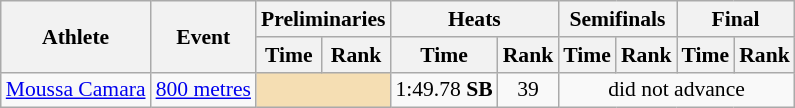<table class=wikitable style="font-size:90%;">
<tr>
<th rowspan="2">Athlete</th>
<th rowspan="2">Event</th>
<th colspan="2">Preliminaries</th>
<th colspan="2">Heats</th>
<th colspan="2">Semifinals</th>
<th colspan="2">Final</th>
</tr>
<tr>
<th>Time</th>
<th>Rank</th>
<th>Time</th>
<th>Rank</th>
<th>Time</th>
<th>Rank</th>
<th>Time</th>
<th>Rank</th>
</tr>
<tr style="border-top: single;">
<td><a href='#'>Moussa Camara</a></td>
<td><a href='#'>800 metres</a></td>
<td colspan= 2 bgcolor="wheat"></td>
<td align=center>1:49.78 <strong>SB</strong></td>
<td align=center>39</td>
<td align=center colspan=4>did not advance</td>
</tr>
</table>
